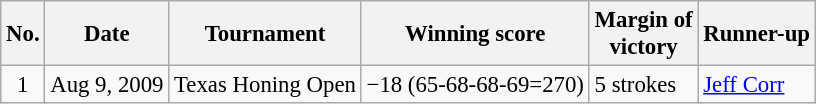<table class="wikitable" style="font-size:95%;">
<tr>
<th>No.</th>
<th>Date</th>
<th>Tournament</th>
<th>Winning score</th>
<th>Margin of<br>victory</th>
<th>Runner-up</th>
</tr>
<tr>
<td align=center>1</td>
<td align=right>Aug 9, 2009</td>
<td>Texas Honing Open</td>
<td>−18 (65-68-68-69=270)</td>
<td>5 strokes</td>
<td> <a href='#'>Jeff Corr</a></td>
</tr>
</table>
